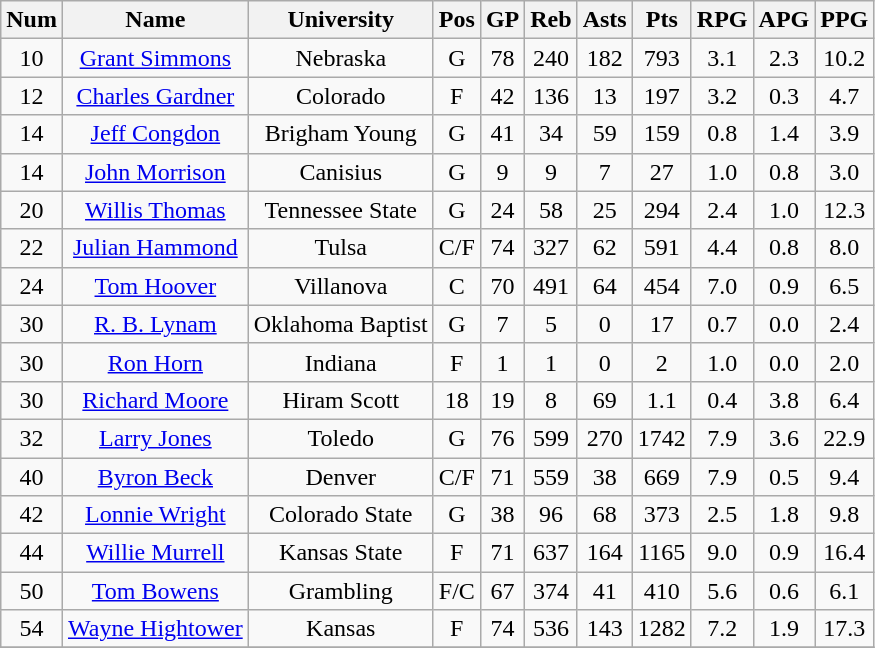<table class="wikitable" style="text-align:center">
<tr>
<th>Num</th>
<th>Name</th>
<th>University</th>
<th>Pos</th>
<th>GP</th>
<th>Reb</th>
<th>Asts</th>
<th>Pts</th>
<th>RPG</th>
<th>APG</th>
<th>PPG</th>
</tr>
<tr>
<td>10</td>
<td><a href='#'>Grant Simmons</a></td>
<td>Nebraska</td>
<td>G</td>
<td>78</td>
<td>240</td>
<td>182</td>
<td>793</td>
<td>3.1</td>
<td>2.3</td>
<td>10.2</td>
</tr>
<tr>
<td>12</td>
<td><a href='#'>Charles Gardner</a></td>
<td>Colorado</td>
<td>F</td>
<td>42</td>
<td>136</td>
<td>13</td>
<td>197</td>
<td>3.2</td>
<td>0.3</td>
<td>4.7</td>
</tr>
<tr>
<td>14</td>
<td><a href='#'>Jeff Congdon</a></td>
<td>Brigham Young</td>
<td>G</td>
<td>41</td>
<td>34</td>
<td>59</td>
<td>159</td>
<td>0.8</td>
<td>1.4</td>
<td>3.9</td>
</tr>
<tr>
<td>14</td>
<td><a href='#'>John Morrison</a></td>
<td>Canisius</td>
<td>G</td>
<td>9</td>
<td>9</td>
<td>7</td>
<td>27</td>
<td>1.0</td>
<td>0.8</td>
<td>3.0</td>
</tr>
<tr>
<td>20</td>
<td><a href='#'>Willis Thomas</a></td>
<td>Tennessee State</td>
<td>G</td>
<td>24</td>
<td>58</td>
<td>25</td>
<td>294</td>
<td>2.4</td>
<td>1.0</td>
<td>12.3</td>
</tr>
<tr>
<td>22</td>
<td><a href='#'>Julian Hammond</a></td>
<td>Tulsa</td>
<td>C/F</td>
<td>74</td>
<td>327</td>
<td>62</td>
<td>591</td>
<td>4.4</td>
<td>0.8</td>
<td>8.0</td>
</tr>
<tr>
<td>24</td>
<td><a href='#'>Tom Hoover</a></td>
<td>Villanova</td>
<td>C</td>
<td>70</td>
<td>491</td>
<td>64</td>
<td>454</td>
<td>7.0</td>
<td>0.9</td>
<td>6.5</td>
</tr>
<tr>
<td>30</td>
<td><a href='#'>R. B. Lynam</a></td>
<td>Oklahoma Baptist</td>
<td>G</td>
<td>7</td>
<td>5</td>
<td>0</td>
<td>17</td>
<td>0.7</td>
<td>0.0</td>
<td>2.4</td>
</tr>
<tr>
<td>30</td>
<td><a href='#'>Ron Horn</a></td>
<td>Indiana</td>
<td>F</td>
<td>1</td>
<td>1</td>
<td>0</td>
<td>2</td>
<td>1.0</td>
<td>0.0</td>
<td>2.0</td>
</tr>
<tr>
<td>30</td>
<td><a href='#'>Richard Moore</a></td>
<td>Hiram Scott</td>
<td>18</td>
<td>19</td>
<td>8</td>
<td>69</td>
<td>1.1</td>
<td>0.4</td>
<td>3.8</td>
<td>6.4</td>
</tr>
<tr>
<td>32</td>
<td><a href='#'>Larry Jones</a></td>
<td>Toledo</td>
<td>G</td>
<td>76</td>
<td>599</td>
<td>270</td>
<td>1742</td>
<td>7.9</td>
<td>3.6</td>
<td>22.9</td>
</tr>
<tr>
<td>40</td>
<td><a href='#'>Byron Beck</a></td>
<td>Denver</td>
<td>C/F</td>
<td>71</td>
<td>559</td>
<td>38</td>
<td>669</td>
<td>7.9</td>
<td>0.5</td>
<td>9.4</td>
</tr>
<tr>
<td>42</td>
<td><a href='#'>Lonnie Wright</a></td>
<td>Colorado State</td>
<td>G</td>
<td>38</td>
<td>96</td>
<td>68</td>
<td>373</td>
<td>2.5</td>
<td>1.8</td>
<td>9.8</td>
</tr>
<tr>
<td>44</td>
<td><a href='#'>Willie Murrell</a></td>
<td>Kansas State</td>
<td>F</td>
<td>71</td>
<td>637</td>
<td>164</td>
<td>1165</td>
<td>9.0</td>
<td>0.9</td>
<td>16.4</td>
</tr>
<tr>
<td>50</td>
<td><a href='#'>Tom Bowens</a></td>
<td>Grambling</td>
<td>F/C</td>
<td>67</td>
<td>374</td>
<td>41</td>
<td>410</td>
<td>5.6</td>
<td>0.6</td>
<td>6.1</td>
</tr>
<tr>
<td>54</td>
<td><a href='#'>Wayne Hightower</a></td>
<td>Kansas</td>
<td>F</td>
<td>74</td>
<td>536</td>
<td>143</td>
<td>1282</td>
<td>7.2</td>
<td>1.9</td>
<td>17.3</td>
</tr>
<tr>
</tr>
</table>
